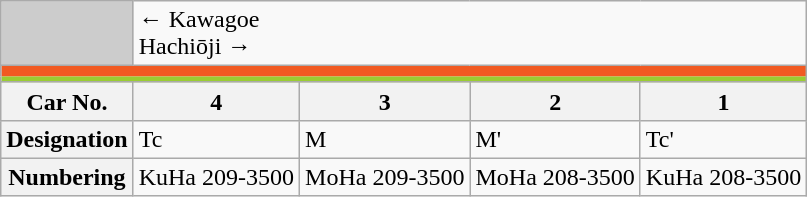<table class="wikitable">
<tr>
<td style="background-color:#ccc;"> </td>
<td colspan="4"><div>← Kawagoe</div><div>Hachiōji →</div></td>
</tr>
<tr style="line-height: 6.7px; background-color: #F15A22;">
<td colspan="5" style="padding:0; border:0;"> </td>
</tr>
<tr style="line-height: 3.3px; background-color: #9ACD32;">
<td colspan="5" style="padding:0; border:0;"> </td>
</tr>
<tr>
<th>Car No.</th>
<th>4</th>
<th>3</th>
<th>2</th>
<th>1</th>
</tr>
<tr>
<th>Designation</th>
<td>Tc</td>
<td>M</td>
<td>M'</td>
<td>Tc'</td>
</tr>
<tr>
<th>Numbering</th>
<td>KuHa 209-3500</td>
<td>MoHa 209-3500</td>
<td>MoHa 208-3500</td>
<td>KuHa 208-3500</td>
</tr>
</table>
